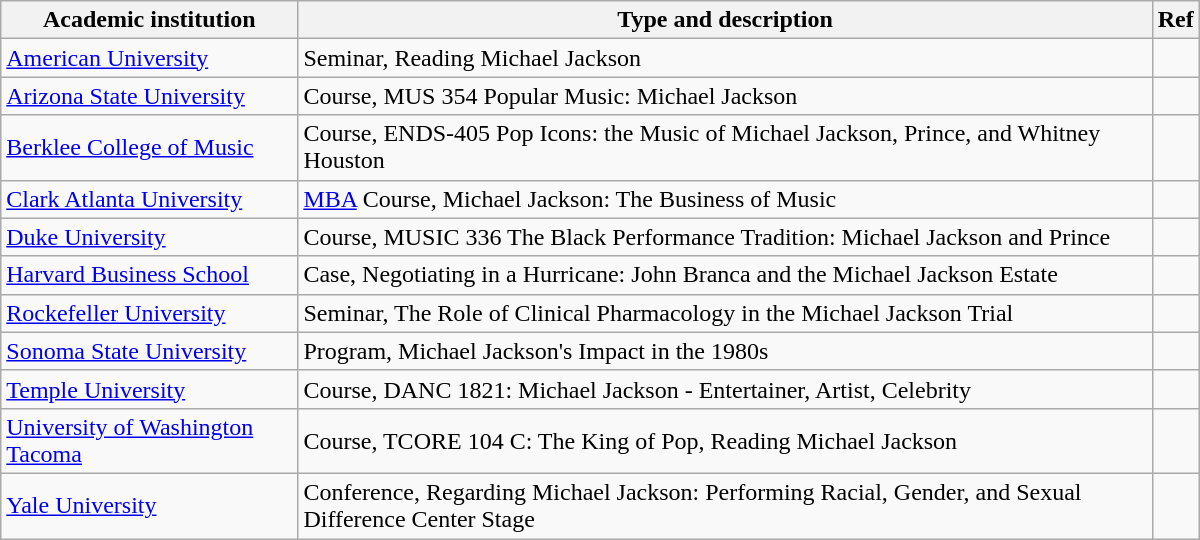<table class="wikitable" style="max-width:50em;">
<tr>
<th>Academic institution</th>
<th>Type and description</th>
<th>Ref</th>
</tr>
<tr>
<td><a href='#'>American University</a></td>
<td>Seminar, Reading Michael Jackson</td>
<td></td>
</tr>
<tr>
<td><a href='#'>Arizona State University</a></td>
<td>Course, MUS 354 Popular Music: Michael Jackson</td>
<td></td>
</tr>
<tr>
<td><a href='#'>Berklee College of Music</a></td>
<td>Course, ENDS-405 Pop Icons: the Music of Michael Jackson, Prince, and Whitney Houston</td>
<td></td>
</tr>
<tr>
<td><a href='#'>Clark Atlanta University</a></td>
<td><a href='#'>MBA</a> Course, Michael Jackson: The Business of Music</td>
<td></td>
</tr>
<tr>
<td><a href='#'>Duke University</a></td>
<td>Course, MUSIC 336 The Black Performance Tradition: Michael Jackson and Prince</td>
<td></td>
</tr>
<tr>
<td><a href='#'>Harvard Business School</a></td>
<td>Case, Negotiating in a Hurricane: John Branca and the Michael Jackson Estate</td>
<td></td>
</tr>
<tr>
<td><a href='#'>Rockefeller University</a></td>
<td>Seminar, The Role of Clinical Pharmacology in the Michael Jackson Trial</td>
<td></td>
</tr>
<tr>
<td><a href='#'>Sonoma State University</a></td>
<td>Program, Michael Jackson's Impact in the 1980s</td>
<td></td>
</tr>
<tr>
<td><a href='#'>Temple University</a></td>
<td>Course, DANC 1821: Michael Jackson - Entertainer, Artist, Celebrity</td>
<td></td>
</tr>
<tr>
<td><a href='#'>University of Washington Tacoma</a></td>
<td>Course, TCORE 104 C: The King of Pop, Reading Michael Jackson</td>
<td></td>
</tr>
<tr>
<td><a href='#'>Yale University</a></td>
<td>Conference, Regarding Michael Jackson: Performing Racial, Gender, and Sexual Difference Center Stage</td>
<td></td>
</tr>
</table>
